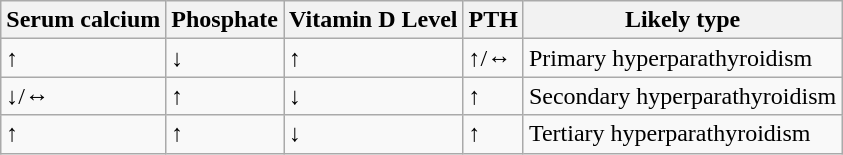<table class="wikitable">
<tr>
<th>Serum calcium</th>
<th>Phosphate</th>
<th>Vitamin D Level</th>
<th>PTH</th>
<th>Likely type</th>
</tr>
<tr>
<td>↑</td>
<td>↓</td>
<td>↑</td>
<td>↑/↔</td>
<td>Primary hyperparathyroidism</td>
</tr>
<tr>
<td>↓/↔</td>
<td>↑</td>
<td>↓</td>
<td>↑</td>
<td>Secondary hyperparathyroidism</td>
</tr>
<tr>
<td>↑</td>
<td>↑</td>
<td>↓</td>
<td>↑</td>
<td>Tertiary hyperparathyroidism</td>
</tr>
</table>
